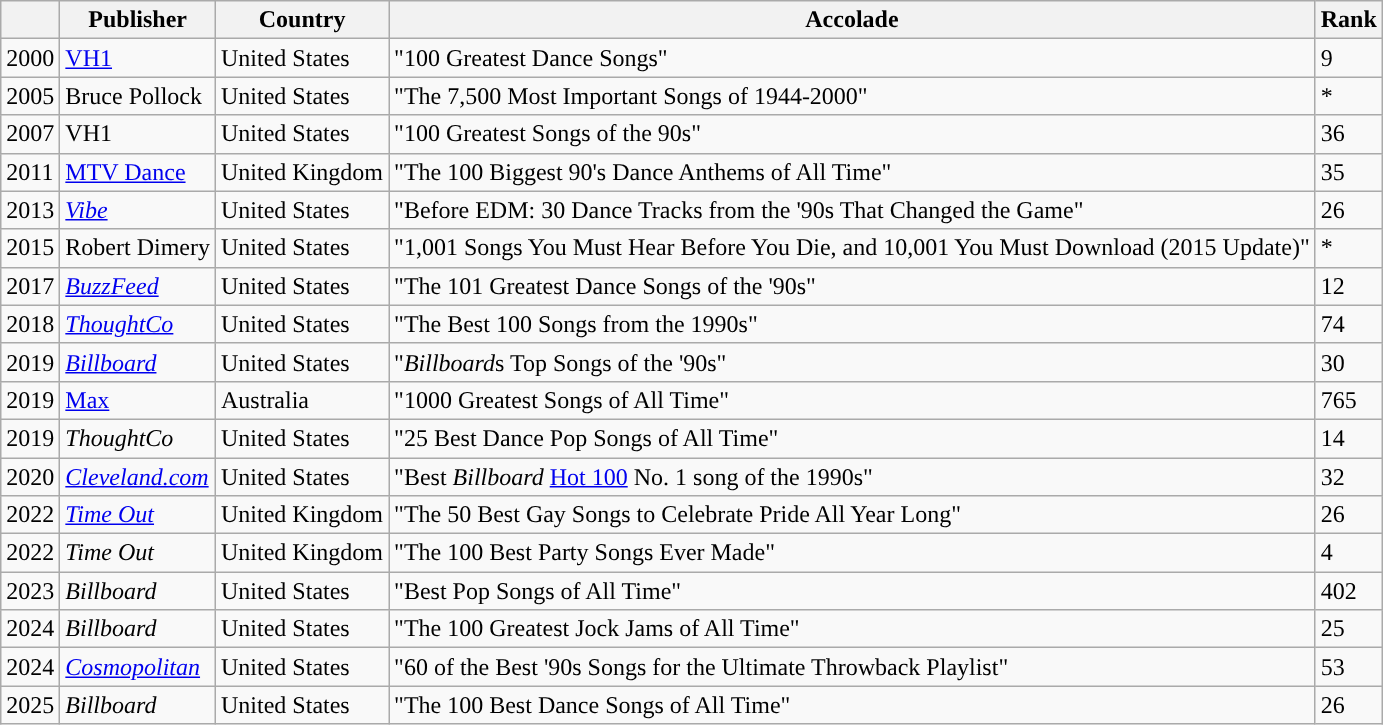<table class="wikitable sortabl">
<tr>
<th></th>
<th>Publisher</th>
<th>Country</th>
<th>Accolade</th>
<th>Rank</th>
</tr>
<tr>
<td>2000</td>
<td><a href='#'>VH1</a></td>
<td>United States</td>
<td>"100 Greatest Dance Songs"</td>
<td>9</td>
</tr>
<tr>
<td>2005</td>
<td>Bruce Pollock</td>
<td>United States</td>
<td>"The 7,500 Most Important Songs of 1944-2000"</td>
<td>*</td>
</tr>
<tr>
<td>2007</td>
<td>VH1</td>
<td>United States</td>
<td>"100 Greatest Songs of the 90s"</td>
<td>36</td>
</tr>
<tr>
<td>2011</td>
<td><a href='#'>MTV Dance</a></td>
<td>United Kingdom</td>
<td>"The 100 Biggest 90's Dance Anthems of All Time"</td>
<td>35</td>
</tr>
<tr>
<td>2013</td>
<td><em><a href='#'>Vibe</a></em></td>
<td>United States</td>
<td>"Before EDM: 30 Dance Tracks from the '90s That Changed the Game"</td>
<td>26</td>
</tr>
<tr>
<td>2015</td>
<td>Robert Dimery</td>
<td>United States</td>
<td>"1,001 Songs You Must Hear Before You Die, and 10,001 You Must Download (2015 Update)"</td>
<td>*</td>
</tr>
<tr>
<td>2017</td>
<td><em><a href='#'>BuzzFeed</a></em></td>
<td>United States</td>
<td>"The 101 Greatest Dance Songs of the '90s"</td>
<td>12</td>
</tr>
<tr>
<td>2018</td>
<td><em><a href='#'>ThoughtCo</a></em></td>
<td>United States</td>
<td>"The Best 100 Songs from the 1990s"</td>
<td>74</td>
</tr>
<tr>
<td>2019</td>
<td><em><a href='#'>Billboard</a></em></td>
<td>United States</td>
<td>"<em>Billboard</em>s Top Songs of the '90s"</td>
<td>30</td>
</tr>
<tr>
<td>2019</td>
<td><a href='#'>Max</a></td>
<td>Australia</td>
<td>"1000 Greatest Songs of All Time"</td>
<td>765</td>
</tr>
<tr>
<td>2019</td>
<td><em>ThoughtCo</em></td>
<td>United States</td>
<td>"25 Best Dance Pop Songs of All Time"</td>
<td>14</td>
</tr>
<tr>
<td>2020</td>
<td><em><a href='#'>Cleveland.com</a></em></td>
<td>United States</td>
<td>"Best <em>Billboard</em> <a href='#'>Hot 100</a> No. 1 song of the 1990s"</td>
<td>32</td>
</tr>
<tr>
<td>2022</td>
<td><em><a href='#'>Time Out</a></em></td>
<td>United Kingdom</td>
<td>"The 50 Best Gay Songs to Celebrate Pride All Year Long"</td>
<td>26</td>
</tr>
<tr>
<td>2022</td>
<td><em>Time Out</em></td>
<td>United Kingdom</td>
<td>"The 100 Best Party Songs Ever Made"</td>
<td>4</td>
</tr>
<tr>
<td>2023</td>
<td><em>Billboard</em></td>
<td>United States</td>
<td>"Best Pop Songs of All Time"</td>
<td>402</td>
</tr>
<tr>
<td>2024</td>
<td><em>Billboard</em></td>
<td>United States</td>
<td>"The 100 Greatest Jock Jams of All Time"</td>
<td>25</td>
</tr>
<tr>
<td>2024</td>
<td><em><a href='#'>Cosmopolitan</a></em></td>
<td>United States</td>
<td>"60 of the Best '90s Songs for the Ultimate Throwback Playlist"</td>
<td>53</td>
</tr>
<tr>
<td>2025</td>
<td><em>Billboard</em></td>
<td>United States</td>
<td>"The 100 Best Dance Songs of All Time"</td>
<td>26</td>
</tr>
</table>
